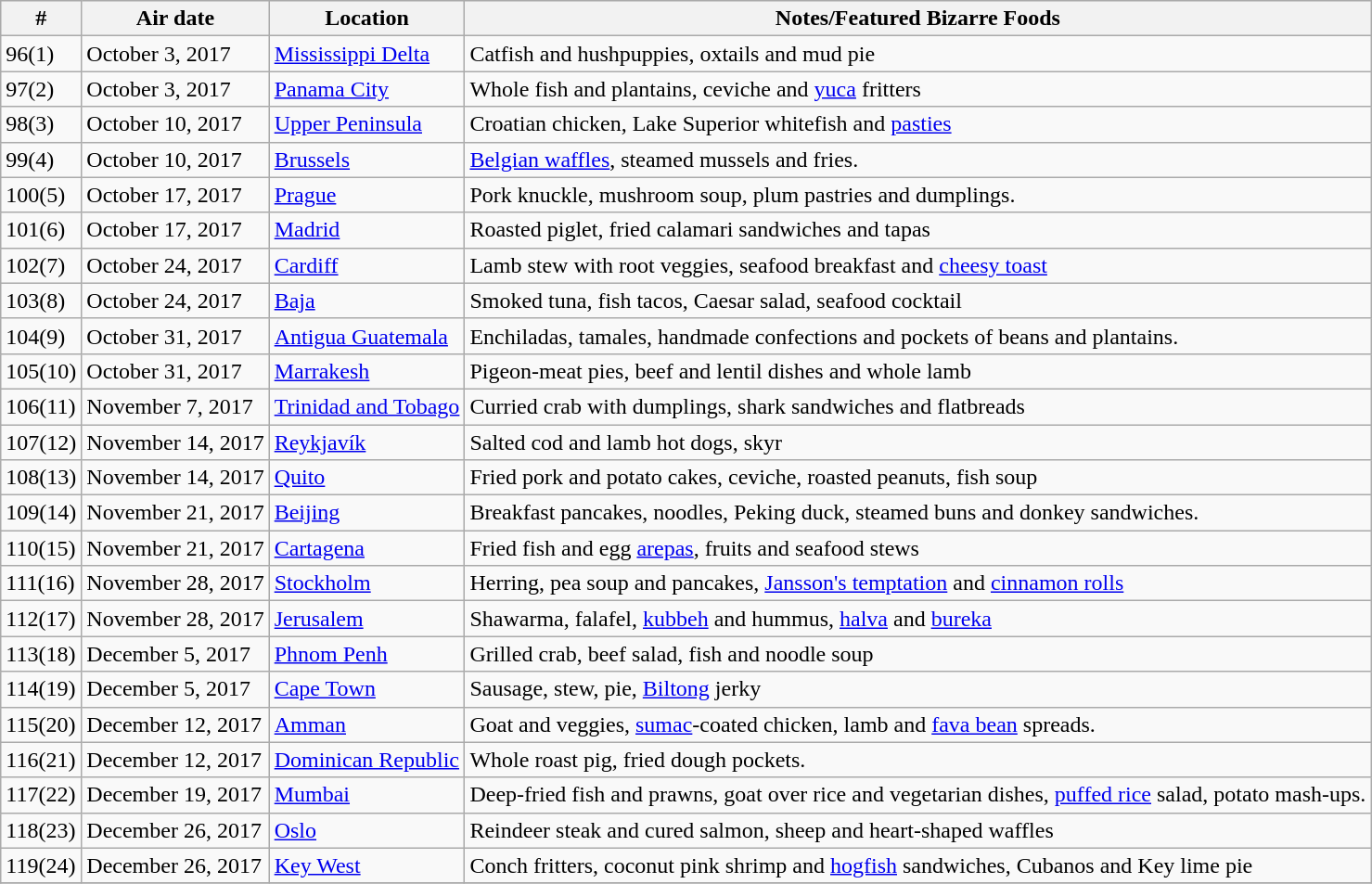<table class="wikitable">
<tr style="background:#EFEFEF">
<th>#</th>
<th>Air date</th>
<th>Location</th>
<th>Notes/Featured Bizarre Foods</th>
</tr>
<tr>
<td>96(1)</td>
<td>October 3, 2017</td>
<td><a href='#'>Mississippi Delta</a></td>
<td>Catfish and hushpuppies, oxtails and mud pie</td>
</tr>
<tr>
<td>97(2)</td>
<td>October 3, 2017</td>
<td><a href='#'>Panama City</a></td>
<td>Whole fish and plantains, ceviche and <a href='#'>yuca</a> fritters</td>
</tr>
<tr>
<td>98(3)</td>
<td>October 10, 2017</td>
<td><a href='#'>Upper Peninsula</a></td>
<td>Croatian chicken, Lake Superior whitefish and <a href='#'>pasties</a></td>
</tr>
<tr>
<td>99(4)</td>
<td>October 10, 2017</td>
<td><a href='#'>Brussels</a></td>
<td><a href='#'>Belgian waffles</a>, steamed mussels and fries.</td>
</tr>
<tr>
<td>100(5)</td>
<td>October 17, 2017</td>
<td><a href='#'>Prague</a></td>
<td>Pork knuckle, mushroom soup, plum pastries and dumplings.</td>
</tr>
<tr>
<td>101(6)</td>
<td>October 17, 2017</td>
<td><a href='#'>Madrid</a></td>
<td>Roasted piglet, fried calamari sandwiches and tapas</td>
</tr>
<tr>
<td>102(7)</td>
<td>October 24, 2017</td>
<td><a href='#'>Cardiff</a></td>
<td>Lamb stew with root veggies, seafood breakfast and <a href='#'>cheesy toast</a></td>
</tr>
<tr>
<td>103(8)</td>
<td>October 24, 2017</td>
<td><a href='#'>Baja</a></td>
<td>Smoked tuna, fish tacos, Caesar salad, seafood cocktail</td>
</tr>
<tr>
<td>104(9)</td>
<td>October 31, 2017</td>
<td><a href='#'>Antigua Guatemala</a></td>
<td>Enchiladas, tamales, handmade confections and pockets of beans and plantains.</td>
</tr>
<tr>
<td>105(10)</td>
<td>October 31, 2017</td>
<td><a href='#'>Marrakesh</a></td>
<td>Pigeon-meat pies, beef and lentil dishes and whole lamb</td>
</tr>
<tr>
<td>106(11)</td>
<td>November 7, 2017</td>
<td><a href='#'>Trinidad and Tobago</a></td>
<td>Curried crab with dumplings, shark sandwiches and flatbreads</td>
</tr>
<tr>
<td>107(12)</td>
<td>November 14, 2017</td>
<td><a href='#'>Reykjavík</a></td>
<td>Salted cod and lamb hot dogs, skyr</td>
</tr>
<tr>
<td>108(13)</td>
<td>November 14, 2017</td>
<td><a href='#'>Quito</a></td>
<td>Fried pork and potato cakes, ceviche, roasted peanuts, fish soup</td>
</tr>
<tr>
<td>109(14)</td>
<td>November 21, 2017</td>
<td><a href='#'>Beijing</a></td>
<td>Breakfast pancakes, noodles, Peking duck, steamed buns and donkey sandwiches.</td>
</tr>
<tr>
<td>110(15)</td>
<td>November 21, 2017</td>
<td><a href='#'>Cartagena</a></td>
<td>Fried fish and egg <a href='#'>arepas</a>, fruits and seafood stews</td>
</tr>
<tr>
<td>111(16)</td>
<td>November 28, 2017</td>
<td><a href='#'>Stockholm</a></td>
<td>Herring, pea soup and pancakes, <a href='#'>Jansson's temptation</a> and <a href='#'>cinnamon rolls</a></td>
</tr>
<tr>
<td>112(17)</td>
<td>November 28, 2017</td>
<td><a href='#'>Jerusalem</a></td>
<td>Shawarma, falafel, <a href='#'>kubbeh</a> and hummus, <a href='#'>halva</a> and <a href='#'>bureka</a></td>
</tr>
<tr>
<td>113(18)</td>
<td>December 5, 2017</td>
<td><a href='#'>Phnom Penh</a></td>
<td>Grilled crab, beef salad, fish and noodle soup</td>
</tr>
<tr>
<td>114(19)</td>
<td>December 5, 2017</td>
<td><a href='#'>Cape Town</a></td>
<td>Sausage, stew, pie, <a href='#'>Biltong</a> jerky</td>
</tr>
<tr>
<td>115(20)</td>
<td>December 12, 2017</td>
<td><a href='#'>Amman</a></td>
<td>Goat and veggies, <a href='#'>sumac</a>-coated chicken, lamb and <a href='#'>fava bean</a> spreads.</td>
</tr>
<tr>
<td>116(21)</td>
<td>December 12, 2017</td>
<td><a href='#'>Dominican Republic</a></td>
<td>Whole roast pig, fried dough pockets.</td>
</tr>
<tr>
<td>117(22)</td>
<td>December 19, 2017</td>
<td><a href='#'>Mumbai</a></td>
<td>Deep-fried fish and prawns, goat over rice and vegetarian dishes, <a href='#'>puffed rice</a> salad, potato mash-ups.</td>
</tr>
<tr>
<td>118(23)</td>
<td>December 26, 2017</td>
<td><a href='#'>Oslo</a></td>
<td>Reindeer steak and cured salmon, sheep and heart-shaped waffles</td>
</tr>
<tr>
<td>119(24)</td>
<td>December 26, 2017</td>
<td><a href='#'>Key West</a></td>
<td>Conch fritters, coconut pink shrimp and <a href='#'>hogfish</a> sandwiches, Cubanos and Key lime pie</td>
</tr>
<tr>
</tr>
</table>
